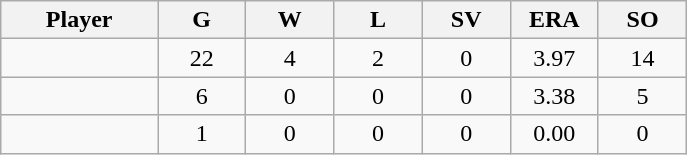<table class="wikitable sortable">
<tr>
<th bgcolor="#DDDDFF" width="16%">Player</th>
<th bgcolor="#DDDDFF" width="9%">G</th>
<th bgcolor="#DDDDFF" width="9%">W</th>
<th bgcolor="#DDDDFF" width="9%">L</th>
<th bgcolor="#DDDDFF" width="9%">SV</th>
<th bgcolor="#DDDDFF" width="9%">ERA</th>
<th bgcolor="#DDDDFF" width="9%">SO</th>
</tr>
<tr align="center">
<td></td>
<td>22</td>
<td>4</td>
<td>2</td>
<td>0</td>
<td>3.97</td>
<td>14</td>
</tr>
<tr align="center">
<td></td>
<td>6</td>
<td>0</td>
<td>0</td>
<td>0</td>
<td>3.38</td>
<td>5</td>
</tr>
<tr align="center">
<td></td>
<td>1</td>
<td>0</td>
<td>0</td>
<td>0</td>
<td>0.00</td>
<td>0</td>
</tr>
</table>
